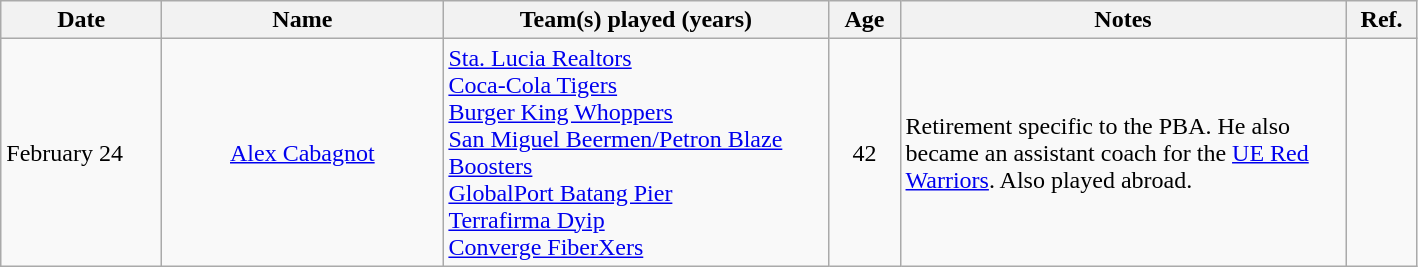<table class="wikitable sortable">
<tr>
<th class=unsortable style="width:100px" align="center">Date</th>
<th style="width:180px" align="center">Name</th>
<th style="width:250px" align="left">Team(s) played (years)</th>
<th style="width:40px"  align="center">Age</th>
<th style="width:290px" align="left">Notes</th>
<th style="width:40px"  align="center">Ref.</th>
</tr>
<tr>
<td>February 24</td>
<td align=center><a href='#'>Alex Cabagnot</a></td>
<td><a href='#'>Sta. Lucia Realtors</a> <br><a href='#'>Coca-Cola Tigers</a> <br><a href='#'>Burger King Whoppers</a> <br><a href='#'>San Miguel Beermen/Petron Blaze Boosters</a> <br><a href='#'>GlobalPort Batang Pier</a> <br><a href='#'>Terrafirma Dyip</a> <br><a href='#'>Converge FiberXers</a> </td>
<td align=center>42</td>
<td>Retirement specific to the PBA. He also became an assistant coach for the <a href='#'>UE Red Warriors</a>. Also played abroad.</td>
<td align=center></td>
</tr>
</table>
